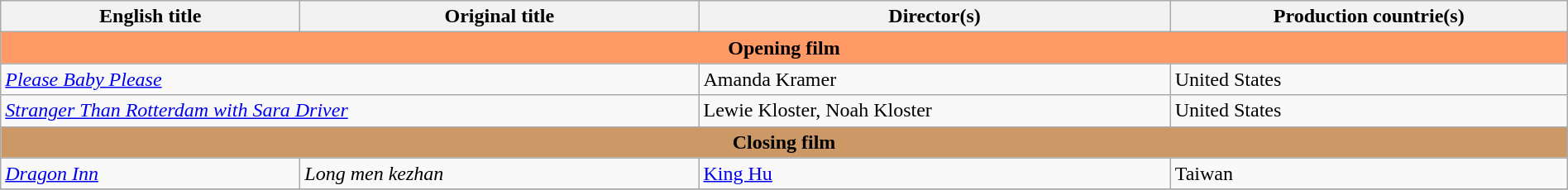<table class="sortable wikitable" style="width:100%; margin-bottom:4px" cellpadding="5">
<tr>
<th scope="col">English title</th>
<th scope="col">Original title</th>
<th scope="col">Director(s)</th>
<th scope="col">Production countrie(s)</th>
</tr>
<tr>
<th colspan="5" style="background:#FF9966">Opening film</th>
</tr>
<tr>
<td colspan=2><em><a href='#'>Please Baby Please</a></em></td>
<td>Amanda Kramer</td>
<td>United States</td>
</tr>
<tr>
<td colspan=2><em><a href='#'>Stranger Than Rotterdam with Sara Driver</a></em></td>
<td>Lewie Kloster, Noah Kloster</td>
<td>United States</td>
</tr>
<tr>
<th colspan="5" style="background:#CC9966">Closing film</th>
</tr>
<tr>
<td><em><a href='#'>Dragon Inn</a></em></td>
<td><em>Long men kezhan</em></td>
<td><a href='#'>King Hu</a></td>
<td>Taiwan</td>
</tr>
<tr>
</tr>
</table>
